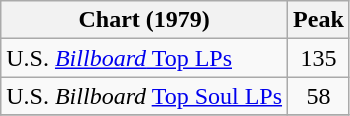<table class="wikitable">
<tr>
<th>Chart (1979)</th>
<th>Peak<br></th>
</tr>
<tr>
<td>U.S. <a href='#'><em>Billboard</em> Top LPs</a></td>
<td align="center">135</td>
</tr>
<tr>
<td>U.S. <em>Billboard</em> <a href='#'>Top Soul LPs</a></td>
<td align="center">58</td>
</tr>
<tr>
</tr>
</table>
